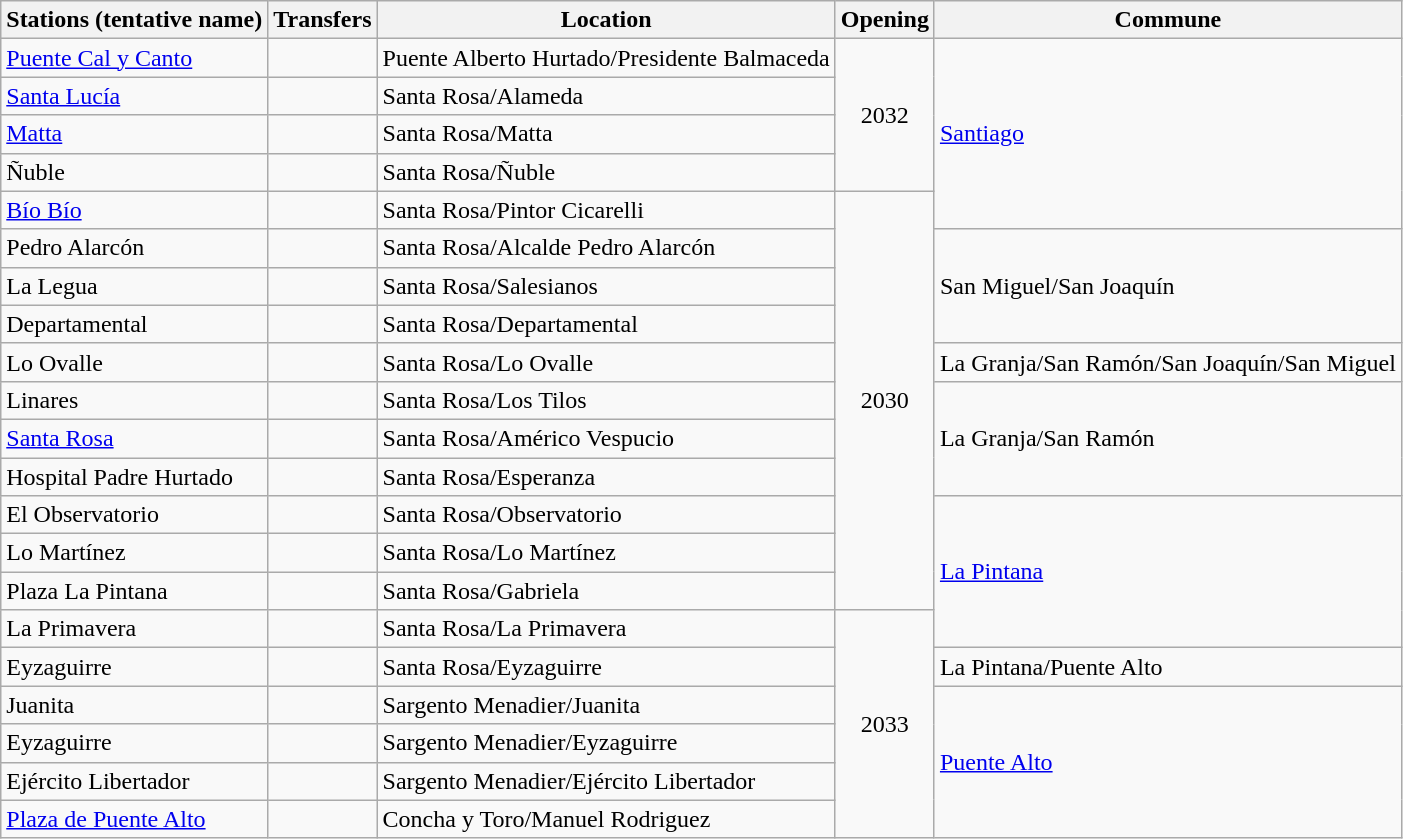<table class=wikitable>
<tr>
<th>Stations (tentative name)</th>
<th>Transfers</th>
<th>Location</th>
<th>Opening</th>
<th>Commune</th>
</tr>
<tr>
<td><a href='#'>Puente Cal y Canto</a></td>
<td align=center>  </td>
<td>Puente Alberto Hurtado/Presidente Balmaceda</td>
<td rowspan="4" align="center">2032</td>
<td rowspan="5"><a href='#'>Santiago</a></td>
</tr>
<tr>
<td><a href='#'>Santa Lucía</a></td>
<td align=center></td>
<td>Santa Rosa/Alameda</td>
</tr>
<tr>
<td><a href='#'>Matta</a></td>
<td align=center></td>
<td>Santa Rosa/Matta</td>
</tr>
<tr>
<td>Ñuble</td>
<td></td>
<td>Santa Rosa/Ñuble</td>
</tr>
<tr>
<td><a href='#'>Bío Bío</a></td>
<td align=center></td>
<td>Santa Rosa/Pintor Cicarelli</td>
<td rowspan="11" align="center">2030</td>
</tr>
<tr>
<td>Pedro Alarcón</td>
<td></td>
<td>Santa Rosa/Alcalde Pedro Alarcón</td>
<td rowspan="3">San Miguel/San Joaquín</td>
</tr>
<tr>
<td>La Legua</td>
<td></td>
<td>Santa Rosa/Salesianos</td>
</tr>
<tr>
<td>Departamental</td>
<td></td>
<td>Santa Rosa/Departamental</td>
</tr>
<tr>
<td>Lo Ovalle</td>
<td></td>
<td>Santa Rosa/Lo Ovalle</td>
<td>La Granja/San Ramón/San Joaquín/San Miguel</td>
</tr>
<tr>
<td>Linares</td>
<td></td>
<td>Santa Rosa/Los Tilos</td>
<td rowspan="3">La Granja/San Ramón</td>
</tr>
<tr>
<td><a href='#'>Santa Rosa</a></td>
<td align=center></td>
<td>Santa Rosa/Américo Vespucio</td>
</tr>
<tr>
<td>Hospital Padre Hurtado</td>
<td></td>
<td>Santa Rosa/Esperanza</td>
</tr>
<tr>
<td>El Observatorio</td>
<td></td>
<td>Santa Rosa/Observatorio</td>
<td rowspan="4"><a href='#'>La Pintana</a></td>
</tr>
<tr>
<td>Lo Martínez</td>
<td></td>
<td>Santa Rosa/Lo Martínez</td>
</tr>
<tr>
<td>Plaza La Pintana</td>
<td></td>
<td>Santa Rosa/Gabriela</td>
</tr>
<tr>
<td>La Primavera</td>
<td></td>
<td>Santa Rosa/La Primavera</td>
<td rowspan="6" align="center">2033</td>
</tr>
<tr>
<td>Eyzaguirre</td>
<td></td>
<td>Santa Rosa/Eyzaguirre</td>
<td>La Pintana/Puente Alto</td>
</tr>
<tr>
<td>Juanita</td>
<td></td>
<td>Sargento Menadier/Juanita</td>
<td rowspan="6"><a href='#'>Puente Alto</a></td>
</tr>
<tr>
<td>Eyzaguirre</td>
<td></td>
<td>Sargento Menadier/Eyzaguirre</td>
</tr>
<tr>
<td>Ejército Libertador</td>
<td></td>
<td>Sargento Menadier/Ejército Libertador</td>
</tr>
<tr>
<td><a href='#'>Plaza de Puente Alto</a></td>
<td align=center></td>
<td>Concha y Toro/Manuel Rodriguez</td>
</tr>
</table>
